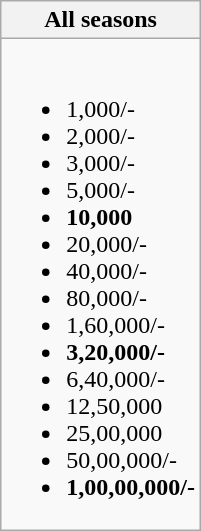<table class="wikitable">
<tr>
<th>All seasons</th>
</tr>
<tr>
<td><br><ul><li>1,000/-</li><li>2,000/-</li><li>3,000/-</li><li>5,000/-</li><li><strong>10,000</strong></li><li>20,000/-</li><li>40,000/-</li><li>80,000/-</li><li>1,60,000/-</li><li><strong>3,20,000/-</strong></li><li>6,40,000/-</li><li>12,50,000</li><li>25,00,000</li><li>50,00,000/-</li><li><strong>1,00,00,000/-</strong></li></ul></td>
</tr>
</table>
